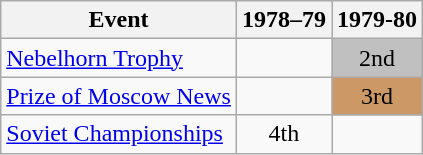<table class="wikitable" style="text-align:center">
<tr>
<th>Event</th>
<th>1978–79</th>
<th>1979-80</th>
</tr>
<tr>
<td align=left><a href='#'>Nebelhorn Trophy</a></td>
<td></td>
<td bgcolor=silver>2nd</td>
</tr>
<tr>
<td align=left><a href='#'>Prize of Moscow News</a></td>
<td></td>
<td bgcolor=cc9966>3rd</td>
</tr>
<tr>
<td align=left><a href='#'>Soviet Championships</a></td>
<td>4th</td>
<td></td>
</tr>
</table>
